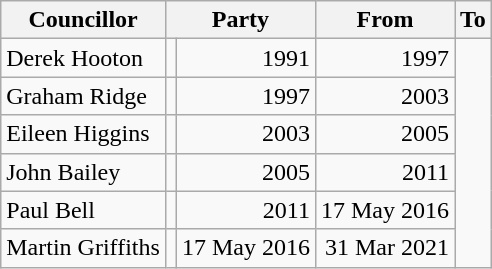<table class=wikitable>
<tr>
<th>Councillor</th>
<th colspan=2>Party</th>
<th>From</th>
<th>To</th>
</tr>
<tr>
<td>Derek Hooton</td>
<td></td>
<td align=right>1991</td>
<td align=right>1997</td>
</tr>
<tr>
<td>Graham Ridge</td>
<td></td>
<td align=right>1997</td>
<td align=right>2003</td>
</tr>
<tr>
<td>Eileen Higgins</td>
<td></td>
<td align=right>2003</td>
<td align=right>2005</td>
</tr>
<tr>
<td>John Bailey</td>
<td></td>
<td align=right>2005</td>
<td align=right>2011</td>
</tr>
<tr>
<td>Paul Bell</td>
<td></td>
<td align=right>2011</td>
<td align=right>17 May 2016</td>
</tr>
<tr>
<td>Martin Griffiths</td>
<td></td>
<td align=right>17 May 2016</td>
<td align=right>31 Mar 2021</td>
</tr>
</table>
